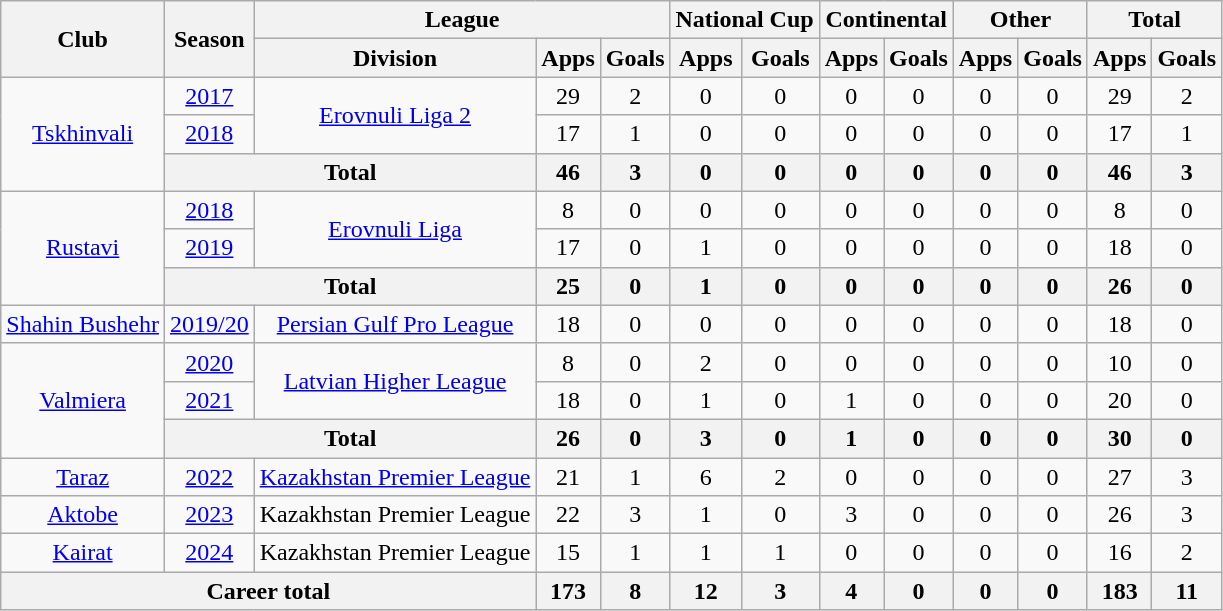<table class="wikitable" style="text-align: center;">
<tr>
<th rowspan="2">Club</th>
<th rowspan="2">Season</th>
<th colspan="3">League</th>
<th colspan="2">National Cup</th>
<th colspan="2">Continental</th>
<th colspan="2">Other</th>
<th colspan="2">Total</th>
</tr>
<tr>
<th>Division</th>
<th>Apps</th>
<th>Goals</th>
<th>Apps</th>
<th>Goals</th>
<th>Apps</th>
<th>Goals</th>
<th>Apps</th>
<th>Goals</th>
<th>Apps</th>
<th>Goals</th>
</tr>
<tr>
<td rowspan="3" valign="center"><a href='#'>Tskhinvali</a></td>
<td><a href='#'>2017</a></td>
<td rowspan="2"><a href='#'>Erovnuli Liga 2</a></td>
<td>29</td>
<td>2</td>
<td>0</td>
<td>0</td>
<td>0</td>
<td>0</td>
<td>0</td>
<td>0</td>
<td>29</td>
<td>2</td>
</tr>
<tr>
<td><a href='#'>2018</a></td>
<td>17</td>
<td>1</td>
<td>0</td>
<td>0</td>
<td>0</td>
<td>0</td>
<td>0</td>
<td>0</td>
<td>17</td>
<td>1</td>
</tr>
<tr>
<th colspan="2">Total</th>
<th>46</th>
<th>3</th>
<th>0</th>
<th>0</th>
<th>0</th>
<th>0</th>
<th>0</th>
<th>0</th>
<th>46</th>
<th>3</th>
</tr>
<tr>
<td rowspan="3"><a href='#'>Rustavi</a></td>
<td><a href='#'>2018</a></td>
<td rowspan="2"><a href='#'>Erovnuli Liga</a></td>
<td>8</td>
<td>0</td>
<td>0</td>
<td>0</td>
<td>0</td>
<td>0</td>
<td>0</td>
<td>0</td>
<td>8</td>
<td>0</td>
</tr>
<tr>
<td><a href='#'>2019</a></td>
<td>17</td>
<td>0</td>
<td>1</td>
<td>0</td>
<td>0</td>
<td>0</td>
<td>0</td>
<td>0</td>
<td>18</td>
<td>0</td>
</tr>
<tr>
<th colspan="2">Total</th>
<th>25</th>
<th>0</th>
<th>1</th>
<th>0</th>
<th>0</th>
<th>0</th>
<th>0</th>
<th>0</th>
<th>26</th>
<th>0</th>
</tr>
<tr>
<td><a href='#'>Shahin Bushehr</a></td>
<td><a href='#'>2019/20</a></td>
<td><a href='#'>Persian Gulf Pro League</a></td>
<td>18</td>
<td>0</td>
<td>0</td>
<td>0</td>
<td>0</td>
<td>0</td>
<td>0</td>
<td>0</td>
<td>18</td>
<td>0</td>
</tr>
<tr>
<td rowspan="3"><a href='#'>Valmiera</a></td>
<td><a href='#'>2020</a></td>
<td rowspan="2"><a href='#'>Latvian Higher League</a></td>
<td>8</td>
<td>0</td>
<td>2</td>
<td>0</td>
<td>0</td>
<td>0</td>
<td>0</td>
<td>0</td>
<td>10</td>
<td>0</td>
</tr>
<tr>
<td><a href='#'>2021</a></td>
<td>18</td>
<td>0</td>
<td>1</td>
<td>0</td>
<td>1</td>
<td>0</td>
<td>0</td>
<td>0</td>
<td>20</td>
<td>0</td>
</tr>
<tr>
<th colspan="2">Total</th>
<th>26</th>
<th>0</th>
<th>3</th>
<th>0</th>
<th>1</th>
<th>0</th>
<th>0</th>
<th>0</th>
<th>30</th>
<th>0</th>
</tr>
<tr>
<td><a href='#'>Taraz</a></td>
<td><a href='#'>2022</a></td>
<td><a href='#'>Kazakhstan Premier League</a></td>
<td>21</td>
<td>1</td>
<td>6</td>
<td>2</td>
<td>0</td>
<td>0</td>
<td>0</td>
<td>0</td>
<td>27</td>
<td>3</td>
</tr>
<tr>
<td><a href='#'>Aktobe</a></td>
<td><a href='#'>2023</a></td>
<td>Kazakhstan Premier League</td>
<td>22</td>
<td>3</td>
<td>1</td>
<td>0</td>
<td>3</td>
<td>0</td>
<td>0</td>
<td>0</td>
<td>26</td>
<td>3</td>
</tr>
<tr>
<td><a href='#'>Kairat</a></td>
<td><a href='#'>2024</a></td>
<td>Kazakhstan Premier League</td>
<td>15</td>
<td>1</td>
<td>1</td>
<td>1</td>
<td>0</td>
<td>0</td>
<td>0</td>
<td>0</td>
<td>16</td>
<td>2</td>
</tr>
<tr>
<th colspan="3">Career total</th>
<th>173</th>
<th>8</th>
<th>12</th>
<th>3</th>
<th>4</th>
<th>0</th>
<th>0</th>
<th>0</th>
<th>183</th>
<th>11</th>
</tr>
</table>
